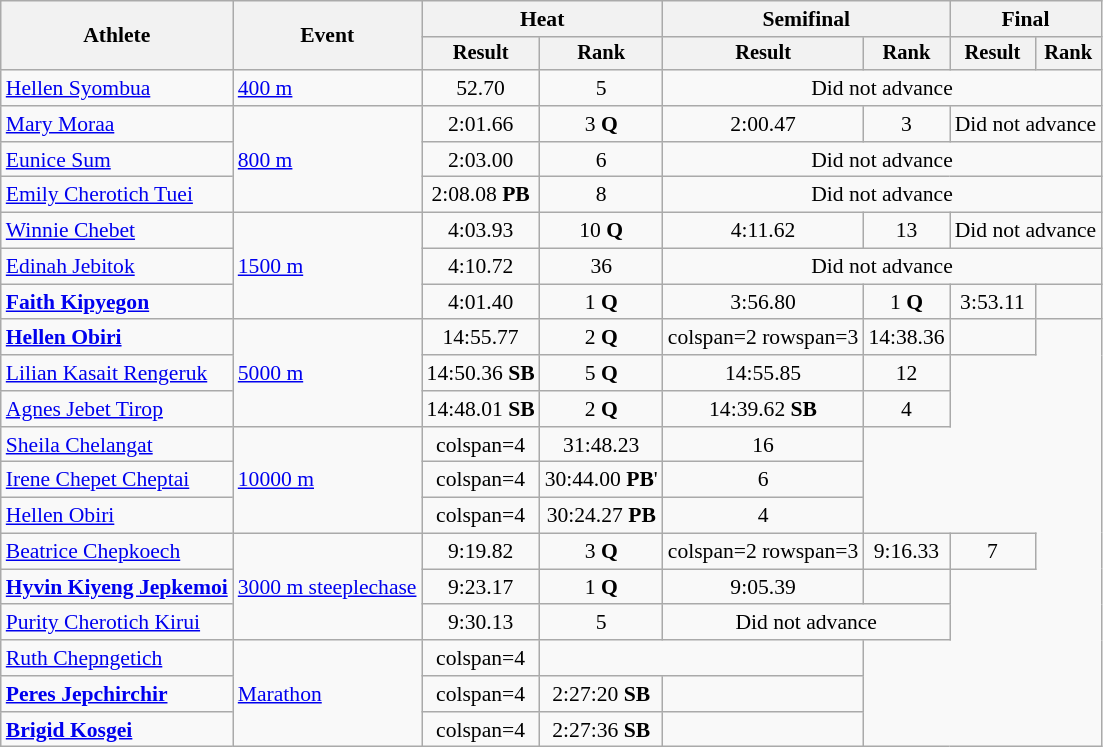<table class="wikitable" style="font-size:90%">
<tr>
<th rowspan="2">Athlete</th>
<th rowspan="2">Event</th>
<th colspan="2">Heat</th>
<th colspan="2">Semifinal</th>
<th colspan="2">Final</th>
</tr>
<tr style="font-size:95%">
<th>Result</th>
<th>Rank</th>
<th>Result</th>
<th>Rank</th>
<th>Result</th>
<th>Rank</th>
</tr>
<tr align=center>
<td align=left><a href='#'>Hellen Syombua</a></td>
<td align=left><a href='#'>400 m</a></td>
<td>52.70</td>
<td>5</td>
<td colspan=4>Did not advance</td>
</tr>
<tr align=center>
<td align=left><a href='#'>Mary Moraa</a></td>
<td align=left rowspan=3><a href='#'>800 m</a></td>
<td>2:01.66</td>
<td>3 <strong>Q</strong></td>
<td>2:00.47</td>
<td>3</td>
<td colspan=2>Did not advance</td>
</tr>
<tr align=center>
<td align=left><a href='#'>Eunice Sum</a></td>
<td>2:03.00</td>
<td>6</td>
<td colspan=4>Did not advance</td>
</tr>
<tr align=center>
<td align=left><a href='#'>Emily Cherotich Tuei</a></td>
<td>2:08.08 <strong>PB</strong></td>
<td>8</td>
<td colspan=4>Did not advance</td>
</tr>
<tr align=center>
<td align=left><a href='#'>Winnie Chebet</a></td>
<td align=left rowspan=3><a href='#'>1500 m</a></td>
<td>4:03.93</td>
<td>10 <strong>Q</strong></td>
<td>4:11.62</td>
<td>13</td>
<td colspan=2>Did not advance</td>
</tr>
<tr align=center>
<td align=left><a href='#'>Edinah Jebitok</a></td>
<td>4:10.72</td>
<td>36</td>
<td colspan=4>Did not advance</td>
</tr>
<tr align=center>
<td align=left><strong><a href='#'>Faith Kipyegon</a></strong></td>
<td>4:01.40</td>
<td>1 <strong>Q</strong></td>
<td>3:56.80</td>
<td>1 <strong>Q</strong></td>
<td>3:53.11 </td>
<td></td>
</tr>
<tr align=center>
<td align=left><strong><a href='#'>Hellen Obiri</a></strong></td>
<td align=left rowspan=3><a href='#'>5000 m</a></td>
<td>14:55.77</td>
<td>2 <strong>Q</strong></td>
<td>colspan=2 rowspan=3 </td>
<td>14:38.36</td>
<td></td>
</tr>
<tr align=center>
<td align=left><a href='#'>Lilian Kasait Rengeruk</a></td>
<td>14:50.36 <strong>SB</strong></td>
<td>5 <strong>Q</strong></td>
<td>14:55.85</td>
<td>12</td>
</tr>
<tr align=center>
<td align=left><a href='#'>Agnes Jebet Tirop</a></td>
<td>14:48.01 <strong>SB</strong></td>
<td>2 <strong>Q</strong></td>
<td>14:39.62 <strong>SB</strong></td>
<td>4</td>
</tr>
<tr align=center>
<td align=left><a href='#'>Sheila Chelangat</a></td>
<td align=left rowspan=3><a href='#'>10000 m</a></td>
<td>colspan=4 </td>
<td>31:48.23</td>
<td>16</td>
</tr>
<tr align=center>
<td align=left><a href='#'>Irene Chepet Cheptai</a></td>
<td>colspan=4 </td>
<td>30:44.00 <strong>PB</strong>'</td>
<td>6</td>
</tr>
<tr align=center>
<td align=left><a href='#'>Hellen Obiri</a></td>
<td>colspan=4 </td>
<td>30:24.27 <strong>PB</strong></td>
<td>4</td>
</tr>
<tr align=center>
<td align=left><a href='#'>Beatrice Chepkoech</a></td>
<td align=left rowspan=3><a href='#'>3000 m steeplechase</a></td>
<td>9:19.82</td>
<td>3 <strong>Q</strong></td>
<td>colspan=2 rowspan=3 </td>
<td>9:16.33</td>
<td>7</td>
</tr>
<tr align=center>
<td align=left><strong><a href='#'>Hyvin Kiyeng Jepkemoi</a></strong></td>
<td>9:23.17</td>
<td>1 <strong>Q</strong></td>
<td>9:05.39</td>
<td></td>
</tr>
<tr align=center>
<td align=left><a href='#'>Purity Cherotich Kirui</a></td>
<td>9:30.13</td>
<td>5</td>
<td colspan=2>Did not advance</td>
</tr>
<tr align=center>
<td align=left><a href='#'>Ruth Chepngetich</a></td>
<td align=left rowspan=3><a href='#'>Marathon</a></td>
<td>colspan=4 </td>
<td colspan=2></td>
</tr>
<tr align=center>
<td align=left><strong><a href='#'>Peres Jepchirchir</a></strong></td>
<td>colspan=4 </td>
<td>2:27:20 <strong>SB</strong></td>
<td></td>
</tr>
<tr align=center>
<td align=left><strong><a href='#'>Brigid Kosgei</a></strong></td>
<td>colspan=4 </td>
<td>2:27:36 <strong>SB</strong></td>
<td></td>
</tr>
</table>
